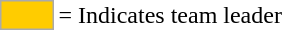<table>
<tr>
<td style="background-color:#FFCC00; border:1px solid #aaaaaa; width:2em;"></td>
<td>= Indicates team leader</td>
</tr>
</table>
